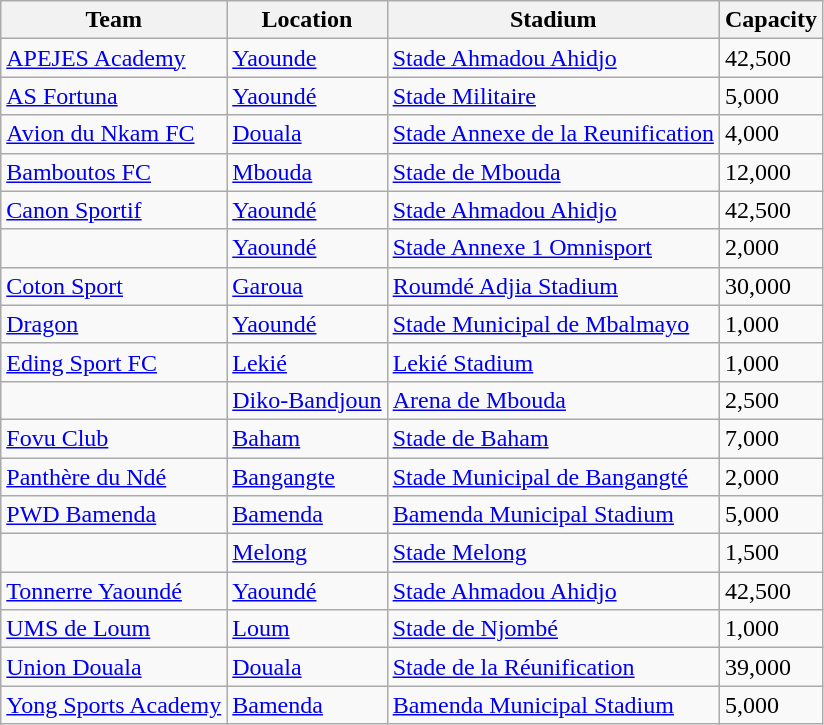<table class="wikitable sortable">
<tr>
<th>Team</th>
<th>Location</th>
<th>Stadium</th>
<th>Capacity</th>
</tr>
<tr>
<td><a href='#'>APEJES Academy</a></td>
<td><a href='#'>Yaounde</a></td>
<td><a href='#'>Stade Ahmadou Ahidjo</a></td>
<td>42,500</td>
</tr>
<tr>
<td><a href='#'>AS Fortuna</a></td>
<td><a href='#'>Yaoundé</a></td>
<td><a href='#'>Stade Militaire</a></td>
<td>5,000</td>
</tr>
<tr>
<td><a href='#'>Avion du Nkam FC</a></td>
<td><a href='#'>Douala</a></td>
<td><a href='#'>Stade Annexe de la Reunification</a></td>
<td>4,000</td>
</tr>
<tr>
<td><a href='#'>Bamboutos FC</a></td>
<td><a href='#'>Mbouda</a></td>
<td><a href='#'>Stade de Mbouda</a></td>
<td>12,000</td>
</tr>
<tr>
<td><a href='#'>Canon Sportif</a></td>
<td><a href='#'>Yaoundé</a></td>
<td><a href='#'>Stade Ahmadou Ahidjo</a></td>
<td>42,500</td>
</tr>
<tr>
<td></td>
<td><a href='#'>Yaoundé</a></td>
<td><a href='#'>Stade Annexe 1 Omnisport</a></td>
<td>2,000</td>
</tr>
<tr>
<td><a href='#'>Coton Sport</a></td>
<td><a href='#'>Garoua</a></td>
<td><a href='#'>Roumdé Adjia Stadium</a></td>
<td>30,000</td>
</tr>
<tr>
<td><a href='#'>Dragon</a></td>
<td><a href='#'>Yaoundé</a></td>
<td><a href='#'>Stade Municipal de Mbalmayo</a></td>
<td>1,000</td>
</tr>
<tr>
<td><a href='#'>Eding Sport FC</a></td>
<td><a href='#'>Lekié</a></td>
<td><a href='#'>Lekié Stadium</a></td>
<td>1,000</td>
</tr>
<tr>
<td></td>
<td><a href='#'>Diko-Bandjoun</a></td>
<td><a href='#'>Arena de Mbouda</a></td>
<td>2,500</td>
</tr>
<tr>
<td><a href='#'>Fovu Club</a></td>
<td><a href='#'>Baham</a></td>
<td><a href='#'>Stade de Baham</a></td>
<td>7,000</td>
</tr>
<tr>
<td><a href='#'>Panthère du Ndé</a></td>
<td><a href='#'>Bangangte</a></td>
<td><a href='#'>Stade Municipal de Bangangté</a></td>
<td>2,000</td>
</tr>
<tr>
<td><a href='#'>PWD Bamenda</a></td>
<td><a href='#'>Bamenda</a></td>
<td><a href='#'>Bamenda Municipal Stadium</a></td>
<td>5,000</td>
</tr>
<tr>
<td></td>
<td><a href='#'>Melong</a></td>
<td><a href='#'>Stade Melong</a></td>
<td>1,500</td>
</tr>
<tr>
<td><a href='#'>Tonnerre Yaoundé</a></td>
<td><a href='#'>Yaoundé</a></td>
<td><a href='#'>Stade Ahmadou Ahidjo</a></td>
<td>42,500</td>
</tr>
<tr>
<td><a href='#'>UMS de Loum</a></td>
<td><a href='#'>Loum</a></td>
<td><a href='#'>Stade de Njombé</a></td>
<td>1,000</td>
</tr>
<tr>
<td><a href='#'>Union Douala</a></td>
<td><a href='#'>Douala</a></td>
<td><a href='#'>Stade de la Réunification</a></td>
<td>39,000</td>
</tr>
<tr>
<td><a href='#'>Yong Sports Academy</a></td>
<td><a href='#'>Bamenda</a></td>
<td><a href='#'>Bamenda Municipal Stadium</a></td>
<td>5,000</td>
</tr>
</table>
